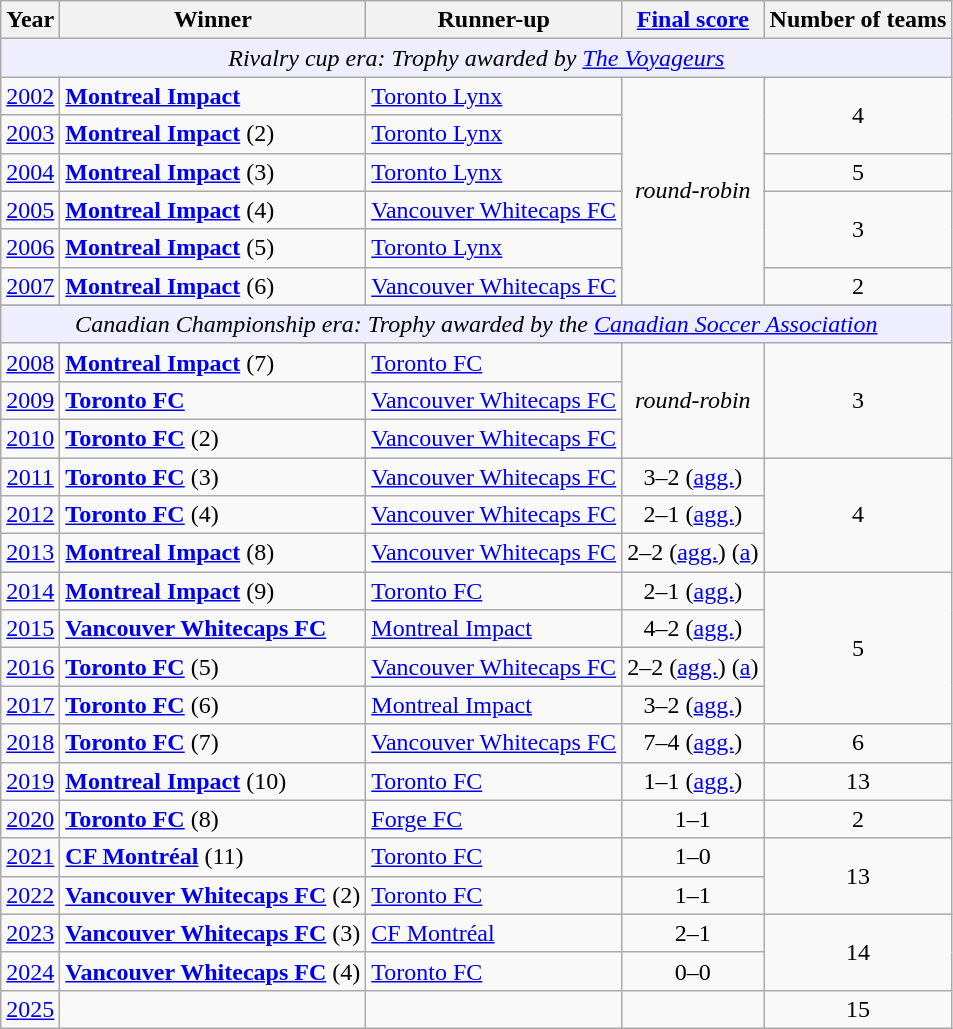<table class="wikitable" style="text-align: center;">
<tr>
<th>Year</th>
<th>Winner</th>
<th>Runner-up</th>
<th><a href='#'>Final score</a></th>
<th>Number of teams</th>
</tr>
<tr style="background: #eeeeff">
<td colspan="5"><em>Rivalry cup era: Trophy awarded by <a href='#'>The Voyageurs</a></em></td>
</tr>
<tr>
<td><a href='#'>2002</a></td>
<td style="text-align: left;"><strong><a href='#'>Montreal Impact</a></strong></td>
<td style="text-align: left;"><a href='#'>Toronto Lynx</a></td>
<td rowspan="6"><em>round-robin</em></td>
<td rowspan="2">4</td>
</tr>
<tr>
<td><a href='#'>2003</a></td>
<td style="text-align: left;"><strong><a href='#'>Montreal Impact</a></strong> (2)</td>
<td style="text-align: left;"><a href='#'>Toronto Lynx</a></td>
</tr>
<tr>
<td><a href='#'>2004</a></td>
<td style="text-align: left;"><strong><a href='#'>Montreal Impact</a></strong> (3)</td>
<td style="text-align: left;"><a href='#'>Toronto Lynx</a></td>
<td>5</td>
</tr>
<tr>
<td><a href='#'>2005</a></td>
<td style="text-align: left;"><strong><a href='#'>Montreal Impact</a></strong> (4)</td>
<td style="text-align: left;"><a href='#'>Vancouver Whitecaps FC</a></td>
<td rowspan="2">3</td>
</tr>
<tr>
<td><a href='#'>2006</a></td>
<td style="text-align: left;"><strong><a href='#'>Montreal Impact</a></strong> (5)</td>
<td style="text-align: left;"><a href='#'>Toronto Lynx</a></td>
</tr>
<tr>
<td><a href='#'>2007</a></td>
<td style="text-align: left;"><strong><a href='#'>Montreal Impact</a></strong> (6)</td>
<td style="text-align: left;"><a href='#'>Vancouver Whitecaps FC</a></td>
<td>2</td>
</tr>
<tr>
</tr>
<tr style="background: #eeeeff">
<td colspan="5"><em>Canadian Championship era: Trophy awarded by the <a href='#'>Canadian Soccer Association</a></em></td>
</tr>
<tr>
<td><a href='#'>2008</a></td>
<td style="text-align: left;"><strong><a href='#'>Montreal Impact</a></strong> (7)</td>
<td style="text-align: left;"><a href='#'>Toronto FC</a></td>
<td rowspan="3"><em>round-robin</em></td>
<td rowspan="3">3</td>
</tr>
<tr>
<td><a href='#'>2009</a></td>
<td style="text-align: left;"><strong><a href='#'>Toronto FC</a></strong></td>
<td style="text-align: left;"><a href='#'>Vancouver Whitecaps FC</a></td>
</tr>
<tr>
<td><a href='#'>2010</a></td>
<td style="text-align: left;"><strong><a href='#'>Toronto FC</a></strong> (2)</td>
<td style="text-align: left;"><a href='#'>Vancouver Whitecaps FC</a></td>
</tr>
<tr>
<td><a href='#'>2011</a></td>
<td style="text-align: left;"><strong><a href='#'>Toronto FC</a></strong> (3)</td>
<td style="text-align: left;"><a href='#'>Vancouver Whitecaps FC</a></td>
<td>3–2 (<a href='#'>agg.</a>)</td>
<td rowspan="3">4</td>
</tr>
<tr>
<td><a href='#'>2012</a></td>
<td style="text-align: left;"><strong><a href='#'>Toronto FC</a></strong> (4)</td>
<td style="text-align: left;"><a href='#'>Vancouver Whitecaps FC</a></td>
<td>2–1 (<a href='#'>agg.</a>)</td>
</tr>
<tr>
<td><a href='#'>2013</a></td>
<td style="text-align: left;"><strong><a href='#'>Montreal Impact</a></strong> (8)</td>
<td style="text-align: left;"><a href='#'>Vancouver Whitecaps FC</a></td>
<td>2–2 (<a href='#'>agg.</a>) (<a href='#'>a</a>)</td>
</tr>
<tr>
<td><a href='#'>2014</a></td>
<td style="text-align: left;"><strong><a href='#'>Montreal Impact</a></strong> (9)</td>
<td style="text-align: left;"><a href='#'>Toronto FC</a></td>
<td>2–1 (<a href='#'>agg.</a>)</td>
<td rowspan="4">5</td>
</tr>
<tr>
<td><a href='#'>2015</a></td>
<td style="text-align: left;"><strong><a href='#'>Vancouver Whitecaps FC</a></strong></td>
<td style="text-align: left;"><a href='#'>Montreal Impact</a></td>
<td>4–2 (<a href='#'>agg.</a>)</td>
</tr>
<tr>
<td><a href='#'>2016</a></td>
<td style="text-align: left;"><strong><a href='#'>Toronto FC</a></strong> (5)</td>
<td style="text-align: left;"><a href='#'>Vancouver Whitecaps FC</a></td>
<td>2–2 (<a href='#'>agg.</a>) (<a href='#'>a</a>)</td>
</tr>
<tr>
<td><a href='#'>2017</a></td>
<td style="text-align: left;"><strong><a href='#'>Toronto FC</a></strong> (6)</td>
<td style="text-align: left;"><a href='#'>Montreal Impact</a></td>
<td>3–2 (<a href='#'>agg.</a>)</td>
</tr>
<tr>
<td><a href='#'>2018</a></td>
<td style="text-align: left;"><strong><a href='#'>Toronto FC</a></strong> (7)</td>
<td style="text-align: left;"><a href='#'>Vancouver Whitecaps FC</a></td>
<td>7–4 (<a href='#'>agg.</a>)</td>
<td>6</td>
</tr>
<tr>
<td><a href='#'>2019</a></td>
<td style="text-align: left;"><strong><a href='#'>Montreal Impact</a></strong> (10)</td>
<td style="text-align: left;"><a href='#'>Toronto FC</a></td>
<td>1–1 (<a href='#'>agg.</a>) </td>
<td>13</td>
</tr>
<tr>
<td><a href='#'>2020</a></td>
<td style="text-align: left;"><strong><a href='#'>Toronto FC</a></strong> (8)</td>
<td style="text-align: left;"><a href='#'>Forge FC</a></td>
<td>1–1 </td>
<td>2</td>
</tr>
<tr>
<td><a href='#'>2021</a></td>
<td style="text-align: left;"><strong><a href='#'>CF Montréal</a></strong> (11)</td>
<td style="text-align: left;"><a href='#'>Toronto FC</a></td>
<td>1–0</td>
<td rowspan="2">13</td>
</tr>
<tr>
<td><a href='#'>2022</a></td>
<td style="text-align: left;"><strong><a href='#'>Vancouver Whitecaps FC</a></strong> (2)</td>
<td style="text-align: left;"><a href='#'>Toronto FC</a></td>
<td>1–1 </td>
</tr>
<tr>
<td><a href='#'>2023</a></td>
<td style="text-align: left;"><strong><a href='#'>Vancouver Whitecaps FC</a></strong> (3)</td>
<td style="text-align: left;"><a href='#'>CF Montréal</a></td>
<td>2–1</td>
<td rowspan="2">14</td>
</tr>
<tr>
<td><a href='#'>2024</a></td>
<td style="text-align: left;"><strong><a href='#'>Vancouver Whitecaps FC</a></strong> (4)</td>
<td style="text-align: left;"><a href='#'>Toronto FC</a></td>
<td>0–0 </td>
</tr>
<tr>
<td><a href='#'>2025</a></td>
<td style="text-align: left;"></td>
<td style="text-align: left;"></td>
<td></td>
<td>15</td>
</tr>
</table>
